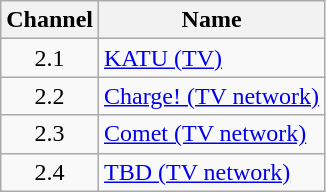<table class="wikitable sortable">
<tr>
<th>Channel</th>
<th>Name</th>
</tr>
<tr>
<td style="text-align:center;">2.1</td>
<td><a href='#'>KATU (TV)</a></td>
</tr>
<tr>
<td style="text-align:center;">2.2</td>
<td><a href='#'>Charge! (TV network)</a></td>
</tr>
<tr>
<td style="text-align:center;">2.3</td>
<td><a href='#'>Comet (TV network)</a></td>
</tr>
<tr>
<td style="text-align:center;">2.4</td>
<td><a href='#'>TBD (TV network)</a></td>
</tr>
</table>
